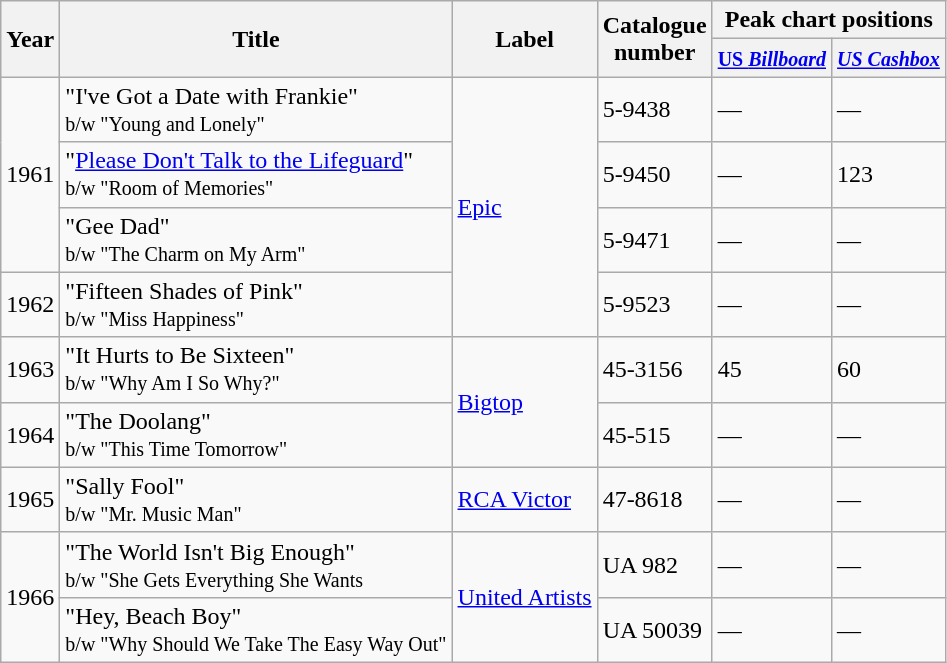<table class="wikitable">
<tr>
<th rowspan="2">Year</th>
<th rowspan="2">Title</th>
<th rowspan="2">Label</th>
<th rowspan="2">Catalogue<br>number</th>
<th colspan="2">Peak chart positions</th>
</tr>
<tr>
<th><small><a href='#'>US <em>Billboard</em></a></small></th>
<th><em><small><a href='#'>US Cashbox</a></small></em></th>
</tr>
<tr>
<td rowspan="3">1961</td>
<td>"I've Got a Date with Frankie"<br><small>b/w "Young and Lonely"</small></td>
<td rowspan="4"><a href='#'>Epic</a></td>
<td>5-9438</td>
<td>—</td>
<td>—</td>
</tr>
<tr>
<td>"<a href='#'>Please Don't Talk to the Lifeguard</a>"<br><small>b/w "Room of Memories"</small></td>
<td>5-9450</td>
<td>—</td>
<td>123</td>
</tr>
<tr>
<td>"Gee Dad"<br><small>b/w "The Charm on My Arm"</small></td>
<td>5-9471</td>
<td>—</td>
<td>—</td>
</tr>
<tr>
<td>1962</td>
<td>"Fifteen Shades of Pink"<br><small>b/w "Miss Happiness"</small></td>
<td>5-9523</td>
<td>—</td>
<td>—</td>
</tr>
<tr>
<td>1963</td>
<td>"It Hurts to Be Sixteen"<br><small>b/w "Why Am I So Why?"</small></td>
<td rowspan="2"><a href='#'>Bigtop</a></td>
<td>45-3156</td>
<td>45</td>
<td>60</td>
</tr>
<tr>
<td>1964</td>
<td>"The Doolang"<br><small>b/w "This Time Tomorrow"</small></td>
<td>45-515</td>
<td>—</td>
<td>—</td>
</tr>
<tr>
<td>1965</td>
<td>"Sally Fool"<br><small>b/w "Mr. Music Man"</small></td>
<td><a href='#'>RCA Victor</a></td>
<td>47-8618</td>
<td>—</td>
<td>—</td>
</tr>
<tr>
<td rowspan="2">1966</td>
<td>"The World Isn't Big Enough"<br><small>b/w "She Gets Everything She Wants</small></td>
<td rowspan="2"><a href='#'>United Artists</a></td>
<td>UA 982</td>
<td>—</td>
<td>—</td>
</tr>
<tr>
<td>"Hey, Beach Boy"<br><small>b/w "Why Should We Take The Easy Way Out"</small></td>
<td>UA 50039</td>
<td>—</td>
<td>—</td>
</tr>
</table>
